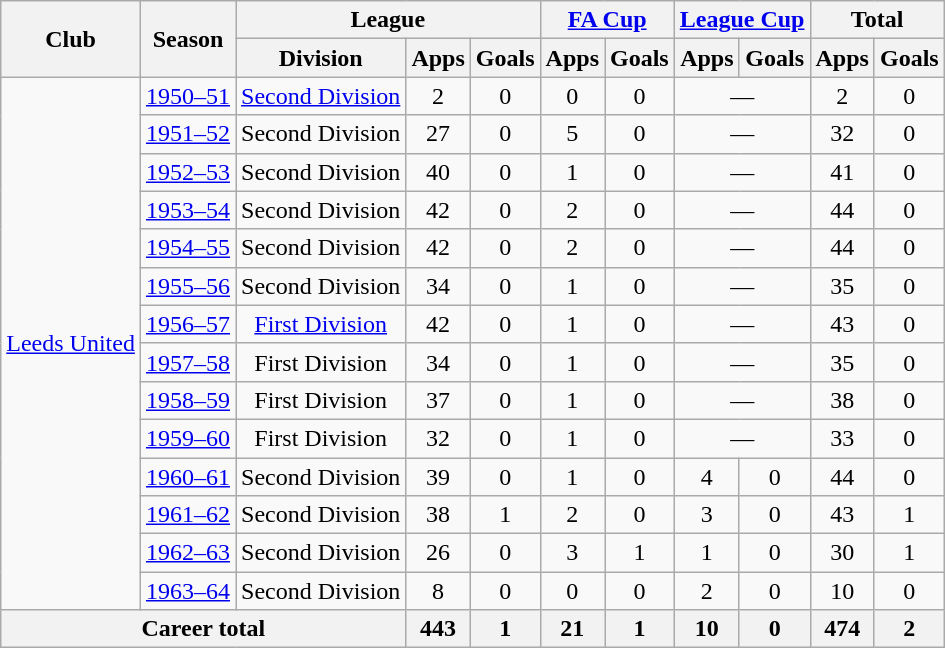<table class="wikitable" style="text-align: center;">
<tr>
<th rowspan="2">Club</th>
<th rowspan="2">Season</th>
<th colspan="3">League</th>
<th colspan="2"><a href='#'>FA Cup</a></th>
<th colspan="2"><a href='#'>League Cup</a></th>
<th colspan="2">Total</th>
</tr>
<tr>
<th>Division</th>
<th>Apps</th>
<th>Goals</th>
<th>Apps</th>
<th>Goals</th>
<th>Apps</th>
<th>Goals</th>
<th>Apps</th>
<th>Goals</th>
</tr>
<tr>
<td rowspan="14"><a href='#'>Leeds United</a></td>
<td><a href='#'>1950–51</a></td>
<td><a href='#'>Second Division</a></td>
<td>2</td>
<td>0</td>
<td>0</td>
<td>0</td>
<td colspan="2">—</td>
<td>2</td>
<td>0</td>
</tr>
<tr>
<td><a href='#'>1951–52</a></td>
<td>Second Division</td>
<td>27</td>
<td>0</td>
<td>5</td>
<td>0</td>
<td colspan="2">—</td>
<td>32</td>
<td>0</td>
</tr>
<tr>
<td><a href='#'>1952–53</a></td>
<td>Second Division</td>
<td>40</td>
<td>0</td>
<td>1</td>
<td>0</td>
<td colspan="2">—</td>
<td>41</td>
<td>0</td>
</tr>
<tr>
<td><a href='#'>1953–54</a></td>
<td>Second Division</td>
<td>42</td>
<td>0</td>
<td>2</td>
<td>0</td>
<td colspan="2">—</td>
<td>44</td>
<td>0</td>
</tr>
<tr>
<td><a href='#'>1954–55</a></td>
<td>Second Division</td>
<td>42</td>
<td>0</td>
<td>2</td>
<td>0</td>
<td colspan="2">—</td>
<td>44</td>
<td>0</td>
</tr>
<tr>
<td><a href='#'>1955–56</a></td>
<td>Second Division</td>
<td>34</td>
<td>0</td>
<td>1</td>
<td>0</td>
<td colspan="2">—</td>
<td>35</td>
<td>0</td>
</tr>
<tr>
<td><a href='#'>1956–57</a></td>
<td><a href='#'>First Division</a></td>
<td>42</td>
<td>0</td>
<td>1</td>
<td>0</td>
<td colspan="2">—</td>
<td>43</td>
<td>0</td>
</tr>
<tr>
<td><a href='#'>1957–58</a></td>
<td>First Division</td>
<td>34</td>
<td>0</td>
<td>1</td>
<td>0</td>
<td colspan="2">—</td>
<td>35</td>
<td>0</td>
</tr>
<tr>
<td><a href='#'>1958–59</a></td>
<td>First Division</td>
<td>37</td>
<td>0</td>
<td>1</td>
<td>0</td>
<td colspan="2">—</td>
<td>38</td>
<td>0</td>
</tr>
<tr>
<td><a href='#'>1959–60</a></td>
<td>First Division</td>
<td>32</td>
<td>0</td>
<td>1</td>
<td>0</td>
<td colspan="2">—</td>
<td>33</td>
<td>0</td>
</tr>
<tr>
<td><a href='#'>1960–61</a></td>
<td>Second Division</td>
<td>39</td>
<td>0</td>
<td>1</td>
<td>0</td>
<td>4</td>
<td>0</td>
<td>44</td>
<td>0</td>
</tr>
<tr>
<td><a href='#'>1961–62</a></td>
<td>Second Division</td>
<td>38</td>
<td>1</td>
<td>2</td>
<td>0</td>
<td>3</td>
<td>0</td>
<td>43</td>
<td>1</td>
</tr>
<tr>
<td><a href='#'>1962–63</a></td>
<td>Second Division</td>
<td>26</td>
<td>0</td>
<td>3</td>
<td>1</td>
<td>1</td>
<td>0</td>
<td>30</td>
<td>1</td>
</tr>
<tr>
<td><a href='#'>1963–64</a></td>
<td>Second Division</td>
<td>8</td>
<td>0</td>
<td>0</td>
<td>0</td>
<td>2</td>
<td>0</td>
<td>10</td>
<td>0</td>
</tr>
<tr>
<th colspan="3">Career total</th>
<th>443</th>
<th>1</th>
<th>21</th>
<th>1</th>
<th>10</th>
<th>0</th>
<th>474</th>
<th>2</th>
</tr>
</table>
